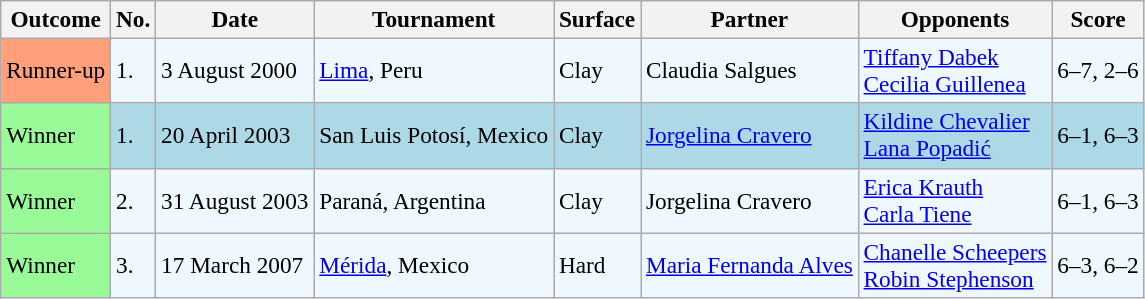<table class="sortable wikitable" style=font-size:97%>
<tr>
<th>Outcome</th>
<th>No.</th>
<th>Date</th>
<th>Tournament</th>
<th>Surface</th>
<th>Partner</th>
<th>Opponents</th>
<th>Score</th>
</tr>
<tr style="background:#f0f8ff;">
<td style="background:#ffa07a;">Runner-up</td>
<td>1.</td>
<td>3 August 2000</td>
<td><a href='#'>Lima</a>, Peru</td>
<td>Clay</td>
<td> Claudia Salgues</td>
<td> <a href='#'>Tiffany Dabek</a> <br>  <a href='#'>Cecilia Guillenea</a></td>
<td>6–7, 2–6</td>
</tr>
<tr bgcolor=lightblue>
<td style="background:#98fb98;">Winner</td>
<td>1.</td>
<td>20 April 2003</td>
<td>San Luis Potosí, Mexico</td>
<td>Clay</td>
<td> <a href='#'>Jorgelina Cravero</a></td>
<td> <a href='#'>Kildine Chevalier</a> <br>  <a href='#'>Lana Popadić</a></td>
<td>6–1, 6–3</td>
</tr>
<tr style="background:#f0f8ff;">
<td style="background:#98fb98;">Winner</td>
<td>2.</td>
<td>31 August 2003</td>
<td>Paraná, Argentina</td>
<td>Clay</td>
<td> Jorgelina Cravero</td>
<td> <a href='#'>Erica Krauth</a> <br>  <a href='#'>Carla Tiene</a></td>
<td>6–1, 6–3</td>
</tr>
<tr style="background:#f0f8ff;">
<td style="background:#98fb98;">Winner</td>
<td>3.</td>
<td>17 March 2007</td>
<td><a href='#'>Mérida</a>, Mexico</td>
<td>Hard</td>
<td> <a href='#'>Maria Fernanda Alves</a></td>
<td> <a href='#'>Chanelle Scheepers</a> <br>  <a href='#'>Robin Stephenson</a></td>
<td>6–3, 6–2</td>
</tr>
</table>
